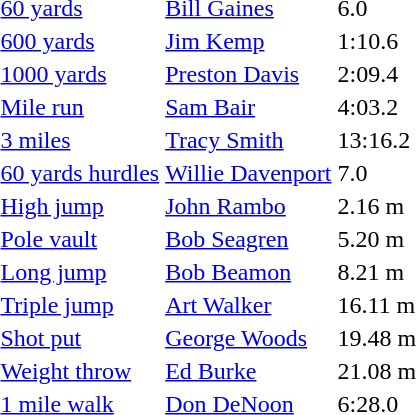<table>
<tr>
<td><a href='#'>60 yards</a></td>
<td><a href='#'>Bill Gaines</a></td>
<td>6.0</td>
<td></td>
<td></td>
<td></td>
<td></td>
</tr>
<tr>
<td><a href='#'>600 yards</a></td>
<td><a href='#'>Jim Kemp</a></td>
<td>1:10.6</td>
<td></td>
<td></td>
<td></td>
<td></td>
</tr>
<tr>
<td><a href='#'>1000 yards</a></td>
<td><a href='#'>Preston Davis</a></td>
<td>2:09.4</td>
<td></td>
<td></td>
<td></td>
<td></td>
</tr>
<tr>
<td><a href='#'>Mile run</a></td>
<td><a href='#'>Sam Bair</a></td>
<td>4:03.2</td>
<td></td>
<td></td>
<td></td>
<td></td>
</tr>
<tr>
<td><a href='#'>3 miles</a></td>
<td><a href='#'>Tracy Smith</a></td>
<td>13:16.2</td>
<td></td>
<td></td>
<td></td>
<td></td>
</tr>
<tr>
<td><a href='#'>60 yards hurdles</a></td>
<td><a href='#'>Willie Davenport</a></td>
<td>7.0</td>
<td></td>
<td></td>
<td></td>
<td></td>
</tr>
<tr>
<td><a href='#'>High jump</a></td>
<td><a href='#'>John Rambo</a></td>
<td>2.16 m</td>
<td></td>
<td></td>
<td></td>
<td></td>
</tr>
<tr>
<td><a href='#'>Pole vault</a></td>
<td><a href='#'>Bob Seagren</a></td>
<td>5.20 m</td>
<td></td>
<td></td>
<td></td>
<td></td>
</tr>
<tr>
<td><a href='#'>Long jump</a></td>
<td><a href='#'>Bob Beamon</a></td>
<td>8.21 m</td>
<td></td>
<td></td>
<td></td>
<td></td>
</tr>
<tr>
<td><a href='#'>Triple jump</a></td>
<td><a href='#'>Art Walker</a></td>
<td>16.11 m</td>
<td></td>
<td></td>
<td></td>
<td></td>
</tr>
<tr>
<td><a href='#'>Shot put</a></td>
<td><a href='#'>George Woods</a></td>
<td>19.48 m</td>
<td></td>
<td></td>
<td></td>
<td></td>
</tr>
<tr>
<td><a href='#'>Weight throw</a></td>
<td><a href='#'>Ed Burke</a></td>
<td>21.08 m</td>
<td></td>
<td></td>
<td></td>
<td></td>
</tr>
<tr>
<td><a href='#'>1 mile walk</a></td>
<td><a href='#'>Don DeNoon</a></td>
<td>6:28.0</td>
<td></td>
<td></td>
<td></td>
<td></td>
</tr>
</table>
